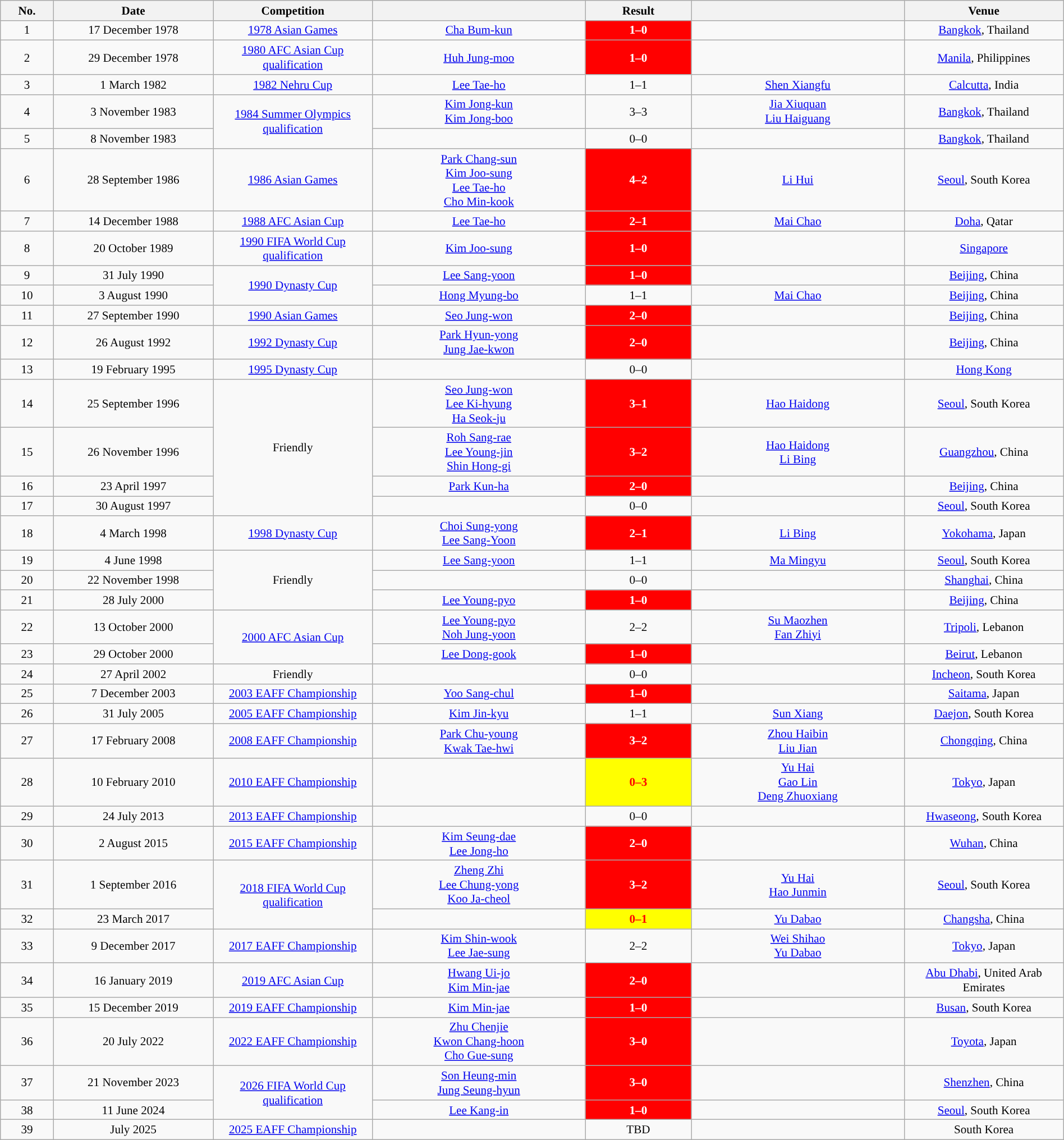<table class="wikitable" style="width:100%; text-align:center; margin:0 left; font-size:88%">
<tr>
<th width=5%>No.</th>
<th width=15%>Date</th>
<th width=15%>Competition</th>
<th width=20%></th>
<th width=10%>Result</th>
<th width=20%></th>
<th width=15%>Venue</th>
</tr>
<tr>
<td>1</td>
<td>17 December 1978</td>
<td><a href='#'>1978 Asian Games</a></td>
<td><a href='#'>Cha Bum-kun</a> </td>
<td style="color:#FFFFFF;background:#FF0000"><strong>1–0</strong></td>
<td></td>
<td><a href='#'>Bangkok</a>, Thailand</td>
</tr>
<tr>
<td>2</td>
<td>29 December 1978</td>
<td><a href='#'>1980 AFC Asian Cup qualification</a></td>
<td><a href='#'>Huh Jung-moo</a> </td>
<td style="color:#FFFFFF;background:#FF0000"><strong>1–0</strong></td>
<td></td>
<td><a href='#'>Manila</a>, Philippines</td>
</tr>
<tr>
<td>3</td>
<td>1 March 1982</td>
<td><a href='#'>1982 Nehru Cup</a></td>
<td><a href='#'>Lee Tae-ho</a> </td>
<td>1–1</td>
<td><a href='#'>Shen Xiangfu</a> </td>
<td><a href='#'>Calcutta</a>, India</td>
</tr>
<tr>
<td>4</td>
<td>3 November 1983</td>
<td rowspan="2"><a href='#'>1984 Summer Olympics qualification</a></td>
<td><a href='#'>Kim Jong-kun</a> <br><a href='#'>Kim Jong-boo</a> </td>
<td>3–3</td>
<td><a href='#'>Jia Xiuquan</a> <br><a href='#'>Liu Haiguang</a> </td>
<td><a href='#'>Bangkok</a>, Thailand</td>
</tr>
<tr>
<td>5</td>
<td>8 November 1983</td>
<td></td>
<td>0–0</td>
<td></td>
<td><a href='#'>Bangkok</a>, Thailand</td>
</tr>
<tr>
<td>6</td>
<td>28 September 1986</td>
<td><a href='#'>1986 Asian Games</a></td>
<td><a href='#'>Park Chang-sun</a> <br><a href='#'>Kim Joo-sung</a> <br><a href='#'>Lee Tae-ho</a> <br><a href='#'>Cho Min-kook</a> </td>
<td style="color:#FFFFFF;background:#FF0000"><strong>4–2</strong></td>
<td><a href='#'>Li Hui</a> </td>
<td><a href='#'>Seoul</a>, South Korea</td>
</tr>
<tr>
<td>7</td>
<td>14 December 1988</td>
<td><a href='#'>1988 AFC Asian Cup</a></td>
<td><a href='#'>Lee Tae-ho</a> </td>
<td style="color:#FFFFFF;background:#FF0000"><strong>2–1 </strong></td>
<td><a href='#'>Mai Chao</a> </td>
<td><a href='#'>Doha</a>, Qatar</td>
</tr>
<tr>
<td>8</td>
<td>20 October 1989</td>
<td><a href='#'>1990 FIFA World Cup qualification</a></td>
<td><a href='#'>Kim Joo-sung</a> </td>
<td style="color:#FFFFFF;background:#FF0000"><strong>1–0</strong></td>
<td></td>
<td><a href='#'>Singapore</a></td>
</tr>
<tr>
<td>9</td>
<td>31 July 1990</td>
<td rowspan="2"><a href='#'>1990 Dynasty Cup</a></td>
<td><a href='#'>Lee Sang-yoon</a> </td>
<td style="color:#FFFFFF;background:#FF0000"><strong>1–0</strong></td>
<td></td>
<td><a href='#'>Beijing</a>, China</td>
</tr>
<tr>
<td>10</td>
<td>3 August 1990</td>
<td><a href='#'>Hong Myung-bo</a> </td>
<td>1–1 <br></td>
<td><a href='#'>Mai Chao</a> </td>
<td><a href='#'>Beijing</a>, China</td>
</tr>
<tr>
<td>11</td>
<td>27 September 1990</td>
<td><a href='#'>1990 Asian Games</a></td>
<td><a href='#'>Seo Jung-won</a> </td>
<td style="color:#FFFFFF;background:#FF0000"><strong>2–0</strong></td>
<td></td>
<td><a href='#'>Beijing</a>, China</td>
</tr>
<tr>
<td>12</td>
<td>26 August 1992</td>
<td><a href='#'>1992 Dynasty Cup</a></td>
<td><a href='#'>Park Hyun-yong</a> <br><a href='#'>Jung Jae-kwon</a> </td>
<td style="color:#FFFFFF;background:#FF0000"><strong>2–0</strong></td>
<td></td>
<td><a href='#'>Beijing</a>, China</td>
</tr>
<tr>
<td>13</td>
<td>19 February 1995</td>
<td><a href='#'>1995 Dynasty Cup</a></td>
<td></td>
<td>0–0</td>
<td></td>
<td><a href='#'>Hong Kong</a></td>
</tr>
<tr>
<td>14</td>
<td>25 September 1996</td>
<td rowspan="4">Friendly</td>
<td><a href='#'>Seo Jung-won</a> <br><a href='#'>Lee Ki-hyung</a> <br><a href='#'>Ha Seok-ju</a> </td>
<td style="color:#FFFFFF;background:#FF0000"><strong>3–1</strong></td>
<td><a href='#'>Hao Haidong</a> </td>
<td><a href='#'>Seoul</a>, South Korea</td>
</tr>
<tr>
<td>15</td>
<td>26 November 1996</td>
<td><a href='#'>Roh Sang-rae</a> <br><a href='#'>Lee Young-jin</a> <br><a href='#'>Shin Hong-gi</a> </td>
<td style="color:#FFFFFF;background:#FF0000"><strong>3–2</strong></td>
<td><a href='#'>Hao Haidong</a> <br><a href='#'>Li Bing</a> </td>
<td><a href='#'>Guangzhou</a>, China</td>
</tr>
<tr>
<td>16</td>
<td>23 April 1997</td>
<td><a href='#'>Park Kun-ha</a> </td>
<td style="color:#FFFFFF;background:#FF0000"><strong>2–0</strong></td>
<td></td>
<td><a href='#'>Beijing</a>, China</td>
</tr>
<tr>
<td>17</td>
<td>30 August 1997</td>
<td></td>
<td>0–0</td>
<td></td>
<td><a href='#'>Seoul</a>, South Korea</td>
</tr>
<tr>
<td>18</td>
<td>4 March 1998</td>
<td><a href='#'>1998 Dynasty Cup</a></td>
<td><a href='#'>Choi Sung-yong</a> <br><a href='#'>Lee Sang-Yoon</a> </td>
<td style="color:#FFFFFF;background:#FF0000"><strong>2–1</strong></td>
<td><a href='#'>Li Bing</a> </td>
<td><a href='#'>Yokohama</a>, Japan</td>
</tr>
<tr>
<td>19</td>
<td>4 June 1998</td>
<td rowspan="3">Friendly</td>
<td><a href='#'>Lee Sang-yoon</a> </td>
<td>1–1</td>
<td><a href='#'>Ma Mingyu</a> </td>
<td><a href='#'>Seoul</a>, South Korea</td>
</tr>
<tr>
<td>20</td>
<td>22 November 1998</td>
<td></td>
<td>0–0</td>
<td></td>
<td><a href='#'>Shanghai</a>, China</td>
</tr>
<tr>
<td>21</td>
<td>28 July 2000</td>
<td><a href='#'>Lee Young-pyo</a> </td>
<td style="color:#FFFFFF;background:#FF0000"><strong>1–0</strong></td>
<td></td>
<td><a href='#'>Beijing</a>, China</td>
</tr>
<tr>
<td>22</td>
<td>13 October 2000</td>
<td rowspan="2"><a href='#'>2000 AFC Asian Cup</a></td>
<td><a href='#'>Lee Young-pyo</a> <br><a href='#'>Noh Jung-yoon</a> </td>
<td>2–2</td>
<td><a href='#'>Su Maozhen</a> <br><a href='#'>Fan Zhiyi</a> </td>
<td><a href='#'>Tripoli</a>, Lebanon</td>
</tr>
<tr>
<td>23</td>
<td>29 October 2000</td>
<td><a href='#'>Lee Dong-gook</a> </td>
<td style="color:#FFFFFF;background:#FF0000"><strong>1–0</strong></td>
<td></td>
<td><a href='#'>Beirut</a>, Lebanon</td>
</tr>
<tr>
<td>24</td>
<td>27 April 2002</td>
<td>Friendly</td>
<td></td>
<td>0–0</td>
<td></td>
<td><a href='#'>Incheon</a>, South Korea</td>
</tr>
<tr>
<td>25</td>
<td>7 December 2003</td>
<td><a href='#'>2003 EAFF Championship</a></td>
<td><a href='#'>Yoo Sang-chul</a> </td>
<td style="color:#FFFFFF;background:#FF0000"><strong>1–0</strong></td>
<td></td>
<td><a href='#'>Saitama</a>, Japan</td>
</tr>
<tr>
<td>26</td>
<td>31 July 2005</td>
<td><a href='#'>2005 EAFF Championship</a></td>
<td><a href='#'>Kim Jin-kyu</a> </td>
<td>1–1</td>
<td><a href='#'>Sun Xiang</a> </td>
<td><a href='#'>Daejon</a>, South Korea</td>
</tr>
<tr>
<td>27</td>
<td>17 February 2008</td>
<td><a href='#'>2008 EAFF Championship</a></td>
<td><a href='#'>Park Chu-young</a> <br><a href='#'>Kwak Tae-hwi</a> </td>
<td style="color:#FFFFFF;background:#FF0000"><strong>3–2</strong></td>
<td><a href='#'>Zhou Haibin</a> <br><a href='#'>Liu Jian</a> </td>
<td><a href='#'>Chongqing</a>, China</td>
</tr>
<tr>
<td>28</td>
<td>10 February 2010</td>
<td><a href='#'>2010 EAFF Championship</a></td>
<td></td>
<td style="color:#FF0000;background:#FFFF00"><strong>0–3</strong></td>
<td><a href='#'>Yu Hai</a> <br><a href='#'>Gao Lin</a> <br><a href='#'>Deng Zhuoxiang</a> </td>
<td><a href='#'>Tokyo</a>, Japan</td>
</tr>
<tr>
<td>29</td>
<td>24 July 2013</td>
<td><a href='#'>2013 EAFF Championship</a></td>
<td></td>
<td>0–0</td>
<td></td>
<td><a href='#'>Hwaseong</a>, South Korea</td>
</tr>
<tr>
<td>30</td>
<td>2 August 2015</td>
<td><a href='#'>2015 EAFF Championship</a></td>
<td><a href='#'>Kim Seung-dae</a> <br><a href='#'>Lee Jong-ho</a> </td>
<td style="color:#FFFFFF;background:#FF0000"><strong>2–0</strong></td>
<td></td>
<td><a href='#'>Wuhan</a>, China</td>
</tr>
<tr>
<td>31</td>
<td>1 September 2016</td>
<td rowspan="2"><a href='#'>2018 FIFA World Cup qualification</a></td>
<td><a href='#'>Zheng Zhi</a> <br><a href='#'>Lee Chung-yong</a> <br><a href='#'>Koo Ja-cheol</a> </td>
<td style="color:#FFFFFF;background:#FF0000"><strong>3–2</strong></td>
<td><a href='#'>Yu Hai</a> <br><a href='#'>Hao Junmin</a> </td>
<td><a href='#'>Seoul</a>, South Korea</td>
</tr>
<tr>
<td>32</td>
<td>23 March 2017</td>
<td></td>
<td style="color:#FF0000;background:#FFFF00"><strong>0–1</strong></td>
<td><a href='#'>Yu Dabao</a> </td>
<td><a href='#'>Changsha</a>, China</td>
</tr>
<tr>
<td>33</td>
<td>9 December 2017</td>
<td><a href='#'>2017 EAFF Championship</a></td>
<td><a href='#'>Kim Shin-wook</a> <br><a href='#'>Lee Jae-sung</a> </td>
<td>2–2</td>
<td><a href='#'>Wei Shihao</a> <br><a href='#'>Yu Dabao</a> </td>
<td><a href='#'>Tokyo</a>, Japan</td>
</tr>
<tr>
<td>34</td>
<td>16 January 2019</td>
<td><a href='#'>2019 AFC Asian Cup</a></td>
<td><a href='#'>Hwang Ui-jo</a> <br><a href='#'>Kim Min-jae</a> </td>
<td style="color:#FFFFFF;background:#FF0000"><strong>2–0</strong></td>
<td></td>
<td><a href='#'>Abu Dhabi</a>, United Arab Emirates</td>
</tr>
<tr>
<td>35</td>
<td>15 December 2019</td>
<td><a href='#'>2019 EAFF Championship</a></td>
<td><a href='#'>Kim Min-jae</a> </td>
<td style="color:#FFFFFF;background:#FF0000"><strong>1–0</strong></td>
<td></td>
<td><a href='#'>Busan</a>, South Korea</td>
</tr>
<tr>
<td>36</td>
<td>20 July 2022</td>
<td><a href='#'>2022 EAFF Championship</a></td>
<td><a href='#'>Zhu Chenjie</a> <br><a href='#'>Kwon Chang-hoon</a> <br><a href='#'>Cho Gue-sung</a> </td>
<td style="color:#FFFFFF;background:#FF0000"><strong>3–0</strong></td>
<td></td>
<td><a href='#'>Toyota</a>, Japan</td>
</tr>
<tr>
<td>37</td>
<td>21 November 2023</td>
<td rowspan="2"><a href='#'>2026 FIFA World Cup qualification</a></td>
<td><a href='#'>Son Heung-min</a> <br><a href='#'>Jung Seung-hyun</a> </td>
<td style="color:#FFFFFF;background:#FF0000"><strong>3–0</strong></td>
<td></td>
<td><a href='#'>Shenzhen</a>, China</td>
</tr>
<tr>
<td>38</td>
<td>11 June 2024</td>
<td><a href='#'>Lee Kang-in</a> </td>
<td style="color:#FFFFFF;background:#FF0000"><strong>1–0</strong></td>
<td></td>
<td><a href='#'>Seoul</a>, South Korea</td>
</tr>
<tr>
<td>39</td>
<td>July 2025</td>
<td><a href='#'>2025 EAFF Championship</a></td>
<td></td>
<td>TBD</td>
<td></td>
<td>South Korea</td>
</tr>
</table>
